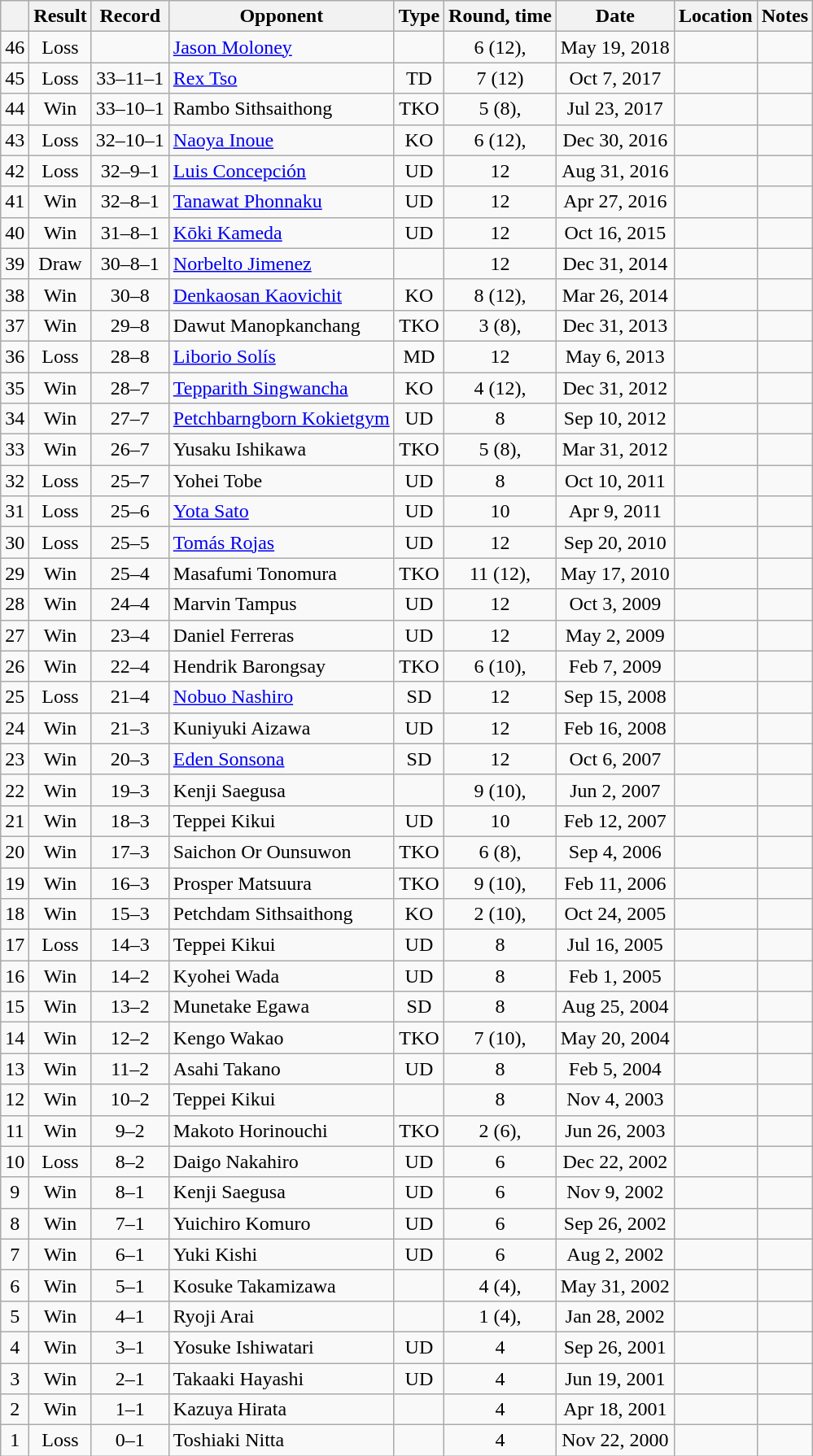<table class=wikitable style=text-align:center>
<tr>
<th></th>
<th>Result</th>
<th>Record</th>
<th>Opponent</th>
<th>Type</th>
<th>Round, time</th>
<th>Date</th>
<th>Location</th>
<th>Notes</th>
</tr>
<tr>
<td>46</td>
<td>Loss</td>
<td></td>
<td align=left><a href='#'>Jason Moloney</a></td>
<td></td>
<td>6 (12), </td>
<td>May 19, 2018</td>
<td align=left></td>
<td align=left></td>
</tr>
<tr>
<td>45</td>
<td>Loss</td>
<td>33–11–1</td>
<td align=left><a href='#'>Rex Tso</a></td>
<td>TD</td>
<td>7 (12)</td>
<td>Oct 7, 2017</td>
<td align=left></td>
<td align=left></td>
</tr>
<tr>
<td>44</td>
<td>Win</td>
<td>33–10–1</td>
<td align=left>Rambo Sithsaithong</td>
<td>TKO</td>
<td>5 (8), </td>
<td>Jul 23, 2017</td>
<td align=left></td>
<td align=left></td>
</tr>
<tr>
<td>43</td>
<td>Loss</td>
<td>32–10–1</td>
<td align=left><a href='#'>Naoya Inoue</a></td>
<td>KO</td>
<td>6 (12), </td>
<td>Dec 30, 2016</td>
<td align=left></td>
<td align=left></td>
</tr>
<tr>
<td>42</td>
<td>Loss</td>
<td>32–9–1</td>
<td align=left><a href='#'>Luis Concepción</a></td>
<td>UD</td>
<td>12</td>
<td>Aug 31, 2016</td>
<td align=left></td>
<td align=left></td>
</tr>
<tr>
<td>41</td>
<td>Win</td>
<td>32–8–1</td>
<td align=left><a href='#'>Tanawat Phonnaku</a></td>
<td>UD</td>
<td>12</td>
<td>Apr 27, 2016</td>
<td align=left></td>
<td align=left></td>
</tr>
<tr>
<td>40</td>
<td>Win</td>
<td>31–8–1</td>
<td align=left><a href='#'>Kōki Kameda</a></td>
<td>UD</td>
<td>12</td>
<td>Oct 16, 2015</td>
<td align=left></td>
<td align=left></td>
</tr>
<tr>
<td>39</td>
<td>Draw</td>
<td>30–8–1</td>
<td align=left><a href='#'>Norbelto Jimenez</a></td>
<td></td>
<td>12</td>
<td>Dec 31, 2014</td>
<td align=left></td>
<td align=left></td>
</tr>
<tr>
<td>38</td>
<td>Win</td>
<td>30–8</td>
<td align=left><a href='#'>Denkaosan Kaovichit</a></td>
<td>KO</td>
<td>8 (12), </td>
<td>Mar 26, 2014</td>
<td align=left></td>
<td align=left></td>
</tr>
<tr>
<td>37</td>
<td>Win</td>
<td>29–8</td>
<td align=left>Dawut Manopkanchang</td>
<td>TKO</td>
<td>3 (8), </td>
<td>Dec 31, 2013</td>
<td align=left></td>
<td align=left></td>
</tr>
<tr>
<td>36</td>
<td>Loss</td>
<td>28–8</td>
<td align=left><a href='#'>Liborio Solís</a></td>
<td>MD</td>
<td>12</td>
<td>May 6, 2013</td>
<td align=left></td>
<td align=left></td>
</tr>
<tr>
<td>35</td>
<td>Win</td>
<td>28–7</td>
<td align=left><a href='#'>Tepparith Singwancha</a></td>
<td>KO</td>
<td>4 (12), </td>
<td>Dec 31, 2012</td>
<td align=left></td>
<td align=left></td>
</tr>
<tr>
<td>34</td>
<td>Win</td>
<td>27–7</td>
<td align=left><a href='#'>Petchbarngborn Kokietgym</a></td>
<td>UD</td>
<td>8</td>
<td>Sep 10, 2012</td>
<td align=left></td>
<td align=left></td>
</tr>
<tr>
<td>33</td>
<td>Win</td>
<td>26–7</td>
<td align=left>Yusaku Ishikawa</td>
<td>TKO</td>
<td>5 (8), </td>
<td>Mar 31, 2012</td>
<td align=left></td>
<td align=left></td>
</tr>
<tr>
<td>32</td>
<td>Loss</td>
<td>25–7</td>
<td align=left>Yohei Tobe</td>
<td>UD</td>
<td>8</td>
<td>Oct 10, 2011</td>
<td align=left></td>
<td align=left></td>
</tr>
<tr>
<td>31</td>
<td>Loss</td>
<td>25–6</td>
<td align=left><a href='#'>Yota Sato</a></td>
<td>UD</td>
<td>10</td>
<td>Apr 9, 2011</td>
<td align=left></td>
<td align=left></td>
</tr>
<tr>
<td>30</td>
<td>Loss</td>
<td>25–5</td>
<td align=left><a href='#'>Tomás Rojas</a></td>
<td>UD</td>
<td>12</td>
<td>Sep 20, 2010</td>
<td align=left></td>
<td align=left></td>
</tr>
<tr>
<td>29</td>
<td>Win</td>
<td>25–4</td>
<td align=left>Masafumi Tonomura</td>
<td>TKO</td>
<td>11 (12), </td>
<td>May 17, 2010</td>
<td align=left></td>
<td align=left></td>
</tr>
<tr>
<td>28</td>
<td>Win</td>
<td>24–4</td>
<td align=left>Marvin Tampus</td>
<td>UD</td>
<td>12</td>
<td>Oct 3, 2009</td>
<td align=left></td>
<td align=left></td>
</tr>
<tr>
<td>27</td>
<td>Win</td>
<td>23–4</td>
<td align=left>Daniel Ferreras</td>
<td>UD</td>
<td>12</td>
<td>May 2, 2009</td>
<td align=left></td>
<td align=left></td>
</tr>
<tr>
<td>26</td>
<td>Win</td>
<td>22–4</td>
<td align=left>Hendrik Barongsay</td>
<td>TKO</td>
<td>6 (10), </td>
<td>Feb 7, 2009</td>
<td align=left></td>
<td align=left></td>
</tr>
<tr>
<td>25</td>
<td>Loss</td>
<td>21–4</td>
<td align=left><a href='#'>Nobuo Nashiro</a></td>
<td>SD</td>
<td>12</td>
<td>Sep 15, 2008</td>
<td align=left></td>
<td align=left></td>
</tr>
<tr>
<td>24</td>
<td>Win</td>
<td>21–3</td>
<td align=left>Kuniyuki Aizawa</td>
<td>UD</td>
<td>12</td>
<td>Feb 16, 2008</td>
<td align=left></td>
<td align=left></td>
</tr>
<tr>
<td>23</td>
<td>Win</td>
<td>20–3</td>
<td align=left><a href='#'>Eden Sonsona</a></td>
<td>SD</td>
<td>12</td>
<td>Oct 6, 2007</td>
<td align=left></td>
<td align=left></td>
</tr>
<tr>
<td>22</td>
<td>Win</td>
<td>19–3</td>
<td align=left>Kenji Saegusa</td>
<td></td>
<td>9 (10), </td>
<td>Jun 2, 2007</td>
<td align=left></td>
<td align=left></td>
</tr>
<tr>
<td>21</td>
<td>Win</td>
<td>18–3</td>
<td align=left>Teppei Kikui</td>
<td>UD</td>
<td>10</td>
<td>Feb 12, 2007</td>
<td align=left></td>
<td align=left></td>
</tr>
<tr>
<td>20</td>
<td>Win</td>
<td>17–3</td>
<td align=left>Saichon Or Ounsuwon</td>
<td>TKO</td>
<td>6 (8), </td>
<td>Sep 4, 2006</td>
<td align=left></td>
<td align=left></td>
</tr>
<tr>
<td>19</td>
<td>Win</td>
<td>16–3</td>
<td align=left>Prosper Matsuura</td>
<td>TKO</td>
<td>9 (10), </td>
<td>Feb 11, 2006</td>
<td align=left></td>
<td align=left></td>
</tr>
<tr>
<td>18</td>
<td>Win</td>
<td>15–3</td>
<td align=left>Petchdam Sithsaithong</td>
<td>KO</td>
<td>2 (10), </td>
<td>Oct 24, 2005</td>
<td align=left></td>
<td align=left></td>
</tr>
<tr>
<td>17</td>
<td>Loss</td>
<td>14–3</td>
<td align=left>Teppei Kikui</td>
<td>UD</td>
<td>8</td>
<td>Jul 16, 2005</td>
<td align=left></td>
<td align=left></td>
</tr>
<tr>
<td>16</td>
<td>Win</td>
<td>14–2</td>
<td align=left>Kyohei Wada</td>
<td>UD</td>
<td>8</td>
<td>Feb 1, 2005</td>
<td align=left></td>
<td align=left></td>
</tr>
<tr>
<td>15</td>
<td>Win</td>
<td>13–2</td>
<td align=left>Munetake Egawa</td>
<td>SD</td>
<td>8</td>
<td>Aug 25, 2004</td>
<td align=left></td>
<td align=left></td>
</tr>
<tr>
<td>14</td>
<td>Win</td>
<td>12–2</td>
<td align=left>Kengo Wakao</td>
<td>TKO</td>
<td>7 (10), </td>
<td>May 20, 2004</td>
<td align=left></td>
<td align=left></td>
</tr>
<tr>
<td>13</td>
<td>Win</td>
<td>11–2</td>
<td align=left>Asahi Takano</td>
<td>UD</td>
<td>8</td>
<td>Feb 5, 2004</td>
<td align=left></td>
<td align=left></td>
</tr>
<tr>
<td>12</td>
<td>Win</td>
<td>10–2</td>
<td align=left>Teppei Kikui</td>
<td></td>
<td>8</td>
<td>Nov 4, 2003</td>
<td align=left></td>
<td align=left></td>
</tr>
<tr>
<td>11</td>
<td>Win</td>
<td>9–2</td>
<td align=left>Makoto Horinouchi</td>
<td>TKO</td>
<td>2 (6), </td>
<td>Jun 26, 2003</td>
<td align=left></td>
<td align=left></td>
</tr>
<tr>
<td>10</td>
<td>Loss</td>
<td>8–2</td>
<td align=left>Daigo Nakahiro</td>
<td>UD</td>
<td>6</td>
<td>Dec 22, 2002</td>
<td align=left></td>
<td align=left></td>
</tr>
<tr>
<td>9</td>
<td>Win</td>
<td>8–1</td>
<td align=left>Kenji Saegusa</td>
<td>UD</td>
<td>6</td>
<td>Nov 9, 2002</td>
<td align=left></td>
<td align=left></td>
</tr>
<tr>
<td>8</td>
<td>Win</td>
<td>7–1</td>
<td align=left>Yuichiro Komuro</td>
<td>UD</td>
<td>6</td>
<td>Sep 26, 2002</td>
<td align=left></td>
<td align=left></td>
</tr>
<tr>
<td>7</td>
<td>Win</td>
<td>6–1</td>
<td align=left>Yuki Kishi</td>
<td>UD</td>
<td>6</td>
<td>Aug 2, 2002</td>
<td align=left></td>
<td align=left></td>
</tr>
<tr>
<td>6</td>
<td>Win</td>
<td>5–1</td>
<td align=left>Kosuke Takamizawa</td>
<td></td>
<td>4 (4), </td>
<td>May 31, 2002</td>
<td align=left></td>
<td align=left></td>
</tr>
<tr>
<td>5</td>
<td>Win</td>
<td>4–1</td>
<td align=left>Ryoji Arai</td>
<td></td>
<td>1 (4), </td>
<td>Jan 28, 2002</td>
<td align=left></td>
<td align=left></td>
</tr>
<tr>
<td>4</td>
<td>Win</td>
<td>3–1</td>
<td align=left>Yosuke Ishiwatari</td>
<td>UD</td>
<td>4</td>
<td>Sep 26, 2001</td>
<td align=left></td>
<td align=left></td>
</tr>
<tr>
<td>3</td>
<td>Win</td>
<td>2–1</td>
<td align=left>Takaaki Hayashi</td>
<td>UD</td>
<td>4</td>
<td>Jun 19, 2001</td>
<td align=left></td>
<td align=left></td>
</tr>
<tr>
<td>2</td>
<td>Win</td>
<td>1–1</td>
<td align=left>Kazuya Hirata</td>
<td></td>
<td>4</td>
<td>Apr 18, 2001</td>
<td align=left></td>
<td align=left></td>
</tr>
<tr>
<td>1</td>
<td>Loss</td>
<td>0–1</td>
<td align=left>Toshiaki Nitta</td>
<td></td>
<td>4</td>
<td>Nov 22, 2000</td>
<td align=left></td>
<td align=left></td>
</tr>
</table>
